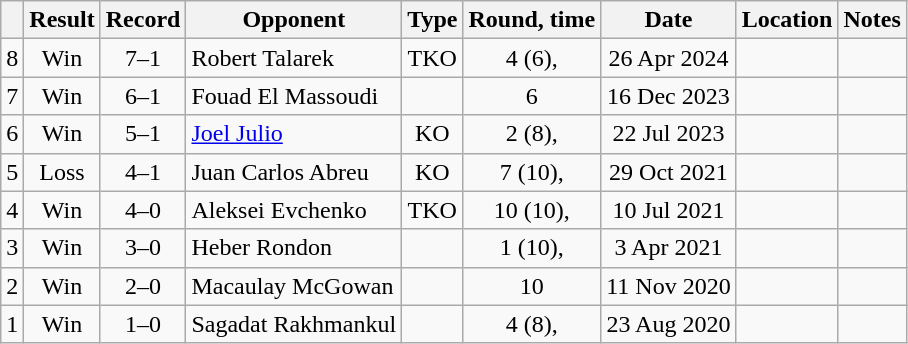<table class="wikitable" style="text-align:center">
<tr>
<th></th>
<th>Result</th>
<th>Record</th>
<th>Opponent</th>
<th>Type</th>
<th>Round, time</th>
<th>Date</th>
<th>Location</th>
<th>Notes</th>
</tr>
<tr>
<td>8</td>
<td>Win</td>
<td>7–1</td>
<td style="text-align:left;">Robert Talarek</td>
<td>TKO</td>
<td>4 (6), </td>
<td>26 Apr 2024</td>
<td style="text-align:left;"> </td>
<td></td>
</tr>
<tr>
<td>7</td>
<td>Win</td>
<td>6–1</td>
<td style="text-align:left;">Fouad El Massoudi</td>
<td></td>
<td>6</td>
<td>16 Dec 2023</td>
<td style="text-align:left;"> </td>
<td></td>
</tr>
<tr>
<td>6</td>
<td>Win</td>
<td>5–1</td>
<td style="text-align:left;"><a href='#'>Joel Julio</a></td>
<td>KO</td>
<td>2 (8), </td>
<td>22 Jul 2023</td>
<td style="text-align:left;"></td>
<td></td>
</tr>
<tr>
<td>5</td>
<td>Loss</td>
<td>4–1</td>
<td style="text-align:left;">Juan Carlos Abreu</td>
<td>KO</td>
<td>7 (10), </td>
<td>29 Oct 2021</td>
<td style="text-align:left;"></td>
<td style="text-align:left;"></td>
</tr>
<tr>
<td>4</td>
<td>Win</td>
<td>4–0</td>
<td style="text-align:left;">Aleksei Evchenko</td>
<td>TKO</td>
<td>10 (10), </td>
<td>10 Jul 2021</td>
<td style="text-align:left;"></td>
<td></td>
</tr>
<tr>
<td>3</td>
<td>Win</td>
<td>3–0</td>
<td style="text-align:left;">Heber Rondon</td>
<td></td>
<td>1 (10), </td>
<td>3 Apr 2021</td>
<td style="text-align:left;"></td>
<td style="text-align:left;"></td>
</tr>
<tr>
<td>2</td>
<td>Win</td>
<td>2–0</td>
<td style="text-align:left;">Macaulay McGowan</td>
<td></td>
<td>10</td>
<td>11 Nov 2020</td>
<td style="text-align:left;"></td>
<td style="text-align:left;"></td>
</tr>
<tr>
<td>1</td>
<td>Win</td>
<td>1–0</td>
<td style="text-align:left;">Sagadat Rakhmankul</td>
<td></td>
<td>4 (8), </td>
<td>23 Aug 2020</td>
<td style="text-align:left;"></td>
<td></td>
</tr>
</table>
